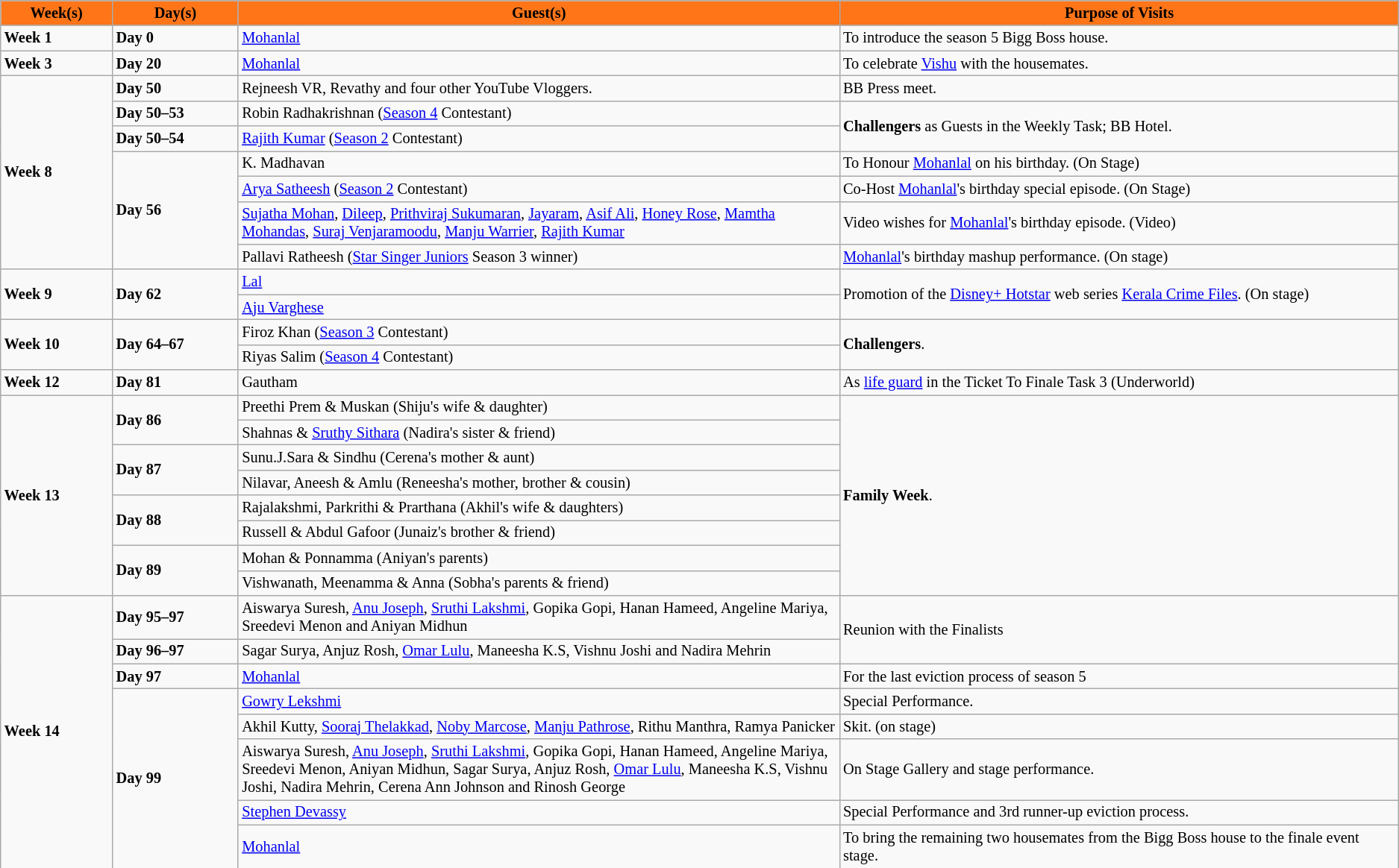<table class="wikitable" style="font-size:85%;">
<tr>
<th width="8%" style="background: #FF7518; color:black; ">Week(s)</th>
<th width="9%" style="background: #FF7518; color:black; ">Day(s)</th>
<th width="43%" style="background: #FF7518; color:black; ">Guest(s)</th>
<th width="50%" style="background: #FF7518; color:black; ">Purpose of Visits</th>
</tr>
<tr>
<td><strong>Week 1</strong></td>
<td><strong>Day 0</strong></td>
<td><a href='#'>Mohanlal</a></td>
<td>To introduce the season 5 Bigg Boss house.</td>
</tr>
<tr>
<td><strong>Week 3</strong></td>
<td><strong>Day 20</strong></td>
<td><a href='#'>Mohanlal</a></td>
<td>To celebrate <a href='#'>Vishu</a> with the housemates.</td>
</tr>
<tr>
<td rowspan=7><strong>Week 8</strong></td>
<td><strong>Day 50</strong></td>
<td>Rejneesh VR, Revathy and four other YouTube Vloggers.</td>
<td>BB Press meet.</td>
</tr>
<tr>
<td><strong>Day 50–53</strong></td>
<td>Robin Radhakrishnan (<a href='#'>Season 4</a> Contestant)</td>
<td rowspan=2><strong>Challengers</strong> as Guests in the Weekly Task; BB Hotel.</td>
</tr>
<tr>
<td><strong>Day 50–54</strong></td>
<td><a href='#'>Rajith Kumar</a> (<a href='#'>Season 2</a> Contestant)</td>
</tr>
<tr>
<td rowspan=4><strong>Day 56</strong></td>
<td>K. Madhavan</td>
<td>To Honour <a href='#'>Mohanlal</a> on his birthday. (On Stage)</td>
</tr>
<tr>
<td><a href='#'>Arya Satheesh</a> (<a href='#'>Season 2</a> Contestant)</td>
<td>Co-Host <a href='#'>Mohanlal</a>'s birthday special episode. (On Stage)</td>
</tr>
<tr>
<td><a href='#'>Sujatha Mohan</a>, <a href='#'>Dileep</a>, <a href='#'>Prithviraj Sukumaran</a>, <a href='#'>Jayaram</a>, <a href='#'>Asif Ali</a>, <a href='#'>Honey Rose</a>, <a href='#'>Mamtha Mohandas</a>, <a href='#'>Suraj Venjaramoodu</a>, <a href='#'>Manju Warrier</a>, <a href='#'>Rajith Kumar</a></td>
<td>Video wishes for <a href='#'>Mohanlal</a>'s birthday episode. (Video)</td>
</tr>
<tr>
<td>Pallavi Ratheesh (<a href='#'>Star Singer Juniors</a> Season 3 winner)</td>
<td><a href='#'>Mohanlal</a>'s birthday mashup performance. (On stage)</td>
</tr>
<tr>
<td rowspan=2><strong>Week 9</strong></td>
<td rowspan=2><strong>Day 62</strong></td>
<td><a href='#'>Lal</a></td>
<td rowspan=2>Promotion of the <a href='#'>Disney+ Hotstar</a> web series <a href='#'>Kerala Crime Files</a>. (On stage)</td>
</tr>
<tr>
<td><a href='#'>Aju Varghese</a></td>
</tr>
<tr>
<td rowspan=2><strong>Week 10</strong></td>
<td rowspan=2><strong>Day 64–67</strong></td>
<td>Firoz Khan (<a href='#'>Season 3</a> Contestant)</td>
<td rowspan=2><strong>Challengers</strong>.</td>
</tr>
<tr>
<td>Riyas Salim (<a href='#'>Season 4</a> Contestant)</td>
</tr>
<tr>
<td><strong>Week 12</strong></td>
<td><strong>Day 81</strong></td>
<td>Gautham</td>
<td>As <a href='#'>life guard</a> in the Ticket To Finale Task 3 (Underworld)</td>
</tr>
<tr>
<td rowspan=8><strong>Week 13</strong></td>
<td rowspan=2><strong>Day 86</strong></td>
<td>Preethi Prem & Muskan (Shiju's wife & daughter)</td>
<td rowspan=8><strong>Family Week</strong>.</td>
</tr>
<tr>
<td>Shahnas & <a href='#'>Sruthy Sithara</a> (Nadira's sister & friend)</td>
</tr>
<tr>
<td rowspan=2><strong>Day 87</strong></td>
<td>Sunu.J.Sara & Sindhu (Cerena's mother & aunt)</td>
</tr>
<tr>
<td>Nilavar, Aneesh & Amlu (Reneesha's mother, brother & cousin)</td>
</tr>
<tr>
<td rowspan=2><strong>Day 88</strong></td>
<td>Rajalakshmi, Parkrithi & Prarthana (Akhil's wife & daughters)</td>
</tr>
<tr>
<td>Russell & Abdul Gafoor (Junaiz's brother & friend)</td>
</tr>
<tr Ponnamma>
<td rowspan=2><strong>Day 89</strong></td>
<td>Mohan & Ponnamma (Aniyan's parents)</td>
</tr>
<tr>
<td>Vishwanath, Meenamma & Anna (Sobha's parents & friend)</td>
</tr>
<tr>
<td rowspan=8><strong>Week 14</strong></td>
<td><strong>Day 95–97</strong></td>
<td>Aiswarya Suresh, <a href='#'>Anu Joseph</a>, <a href='#'>Sruthi Lakshmi</a>, Gopika Gopi, Hanan Hameed, Angeline Mariya, Sreedevi Menon and Aniyan Midhun</td>
<td rowspan=2>Reunion with the Finalists</td>
</tr>
<tr>
<td><strong>Day 96–97</strong></td>
<td>Sagar Surya, Anjuz Rosh, <a href='#'>Omar Lulu</a>, Maneesha K.S, Vishnu Joshi and Nadira Mehrin</td>
</tr>
<tr>
<td><strong>Day 97</strong></td>
<td><a href='#'>Mohanlal</a></td>
<td>For the last eviction process of season 5</td>
</tr>
<tr>
<td rowspan=5><strong>Day 99</strong></td>
<td><a href='#'>Gowry Lekshmi</a></td>
<td>Special Performance.</td>
</tr>
<tr>
<td>Akhil Kutty, <a href='#'>Sooraj Thelakkad</a>, <a href='#'>Noby Marcose</a>, <a href='#'>Manju Pathrose</a>, Rithu Manthra, Ramya Panicker</td>
<td>Skit. (on stage)</td>
</tr>
<tr>
<td>Aiswarya Suresh, <a href='#'>Anu Joseph</a>, <a href='#'>Sruthi Lakshmi</a>, Gopika Gopi, Hanan Hameed, Angeline Mariya, Sreedevi Menon, Aniyan Midhun, Sagar Surya, Anjuz Rosh, <a href='#'>Omar Lulu</a>, Maneesha K.S, Vishnu Joshi, Nadira Mehrin, Cerena Ann Johnson and Rinosh George</td>
<td>On Stage Gallery and stage performance.</td>
</tr>
<tr>
<td><a href='#'>Stephen Devassy</a></td>
<td>Special Performance and 3rd runner-up eviction process.</td>
</tr>
<tr>
<td><a href='#'>Mohanlal</a></td>
<td>To bring the remaining two housemates from the Bigg Boss house to the finale event stage.</td>
</tr>
</table>
